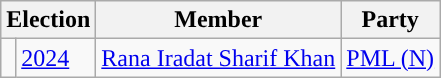<table class="wikitable">
<tr>
<th colspan="2">Election</th>
<th>Member</th>
<th>Party</th>
</tr>
<tr>
<td style="background-color: "></td>
<td><a href='#'>2024</a></td>
<td><a href='#'>Rana Iradat Sharif Khan</a></td>
<td><a href='#'>PML (N)</a></td>
</tr>
</table>
